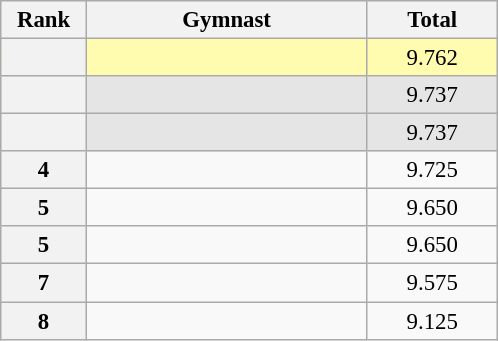<table class="wikitable sortable" style="text-align:center; font-size:95%">
<tr>
<th scope="col" style="width:50px;">Rank</th>
<th scope="col" style="width:180px;">Gymnast</th>
<th scope="col" style="width:80px;">Total</th>
</tr>
<tr style="background:#fffcaf;">
<th scope=row style="text-align:center"></th>
<td style="text-align:left;"></td>
<td>9.762</td>
</tr>
<tr style="background:#e5e5e5;">
<th scope=row style="text-align:center"></th>
<td style="text-align:left;"></td>
<td>9.737</td>
</tr>
<tr style="background:#e5e5e5;">
<th scope=row style="text-align:center"></th>
<td style="text-align:left;"></td>
<td>9.737</td>
</tr>
<tr>
<th scope=row style="text-align:center">4</th>
<td style="text-align:left;"></td>
<td>9.725</td>
</tr>
<tr>
<th scope=row style="text-align:center">5</th>
<td style="text-align:left;"></td>
<td>9.650</td>
</tr>
<tr>
<th scope=row style="text-align:center">5</th>
<td style="text-align:left;"></td>
<td>9.650</td>
</tr>
<tr>
<th scope=row style="text-align:center">7</th>
<td style="text-align:left;"></td>
<td>9.575</td>
</tr>
<tr>
<th scope=row style="text-align:center">8</th>
<td style="text-align:left;"></td>
<td>9.125</td>
</tr>
</table>
